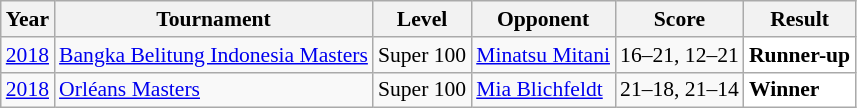<table class="sortable wikitable" style="font-size: 90%;">
<tr>
<th>Year</th>
<th>Tournament</th>
<th>Level</th>
<th>Opponent</th>
<th>Score</th>
<th>Result</th>
</tr>
<tr>
<td align="center"><a href='#'>2018</a></td>
<td align="left"><a href='#'>Bangka Belitung Indonesia Masters</a></td>
<td align="left">Super 100</td>
<td align="left"> <a href='#'>Minatsu Mitani</a></td>
<td align="left">16–21, 12–21</td>
<td style="text-align:left; background:white"> <strong>Runner-up</strong></td>
</tr>
<tr>
<td align="center"><a href='#'>2018</a></td>
<td align="left"><a href='#'>Orléans Masters</a></td>
<td align="left">Super 100</td>
<td align="left"> <a href='#'>Mia Blichfeldt</a></td>
<td align="left">21–18, 21–14</td>
<td style="text-align:left; background:white"> <strong>Winner</strong></td>
</tr>
</table>
